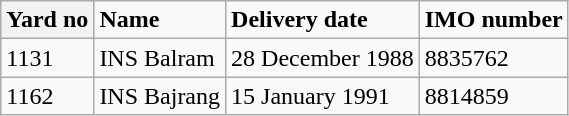<table class="wikitable">
<tr>
<th>Yard no</th>
<td><strong>Name</strong></td>
<td><strong>Delivery date</strong></td>
<td><strong>IMO number</strong></td>
</tr>
<tr>
<td>1131</td>
<td>INS Balram</td>
<td>28 December 1988</td>
<td>8835762</td>
</tr>
<tr>
<td>1162</td>
<td>INS Bajrang</td>
<td>15 January 1991</td>
<td>8814859</td>
</tr>
</table>
